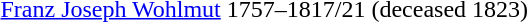<table>
<tr>
<td><a href='#'>Franz Joseph Wohlmut</a></td>
<td>1757–1817/21 (deceased 1823)</td>
</tr>
</table>
